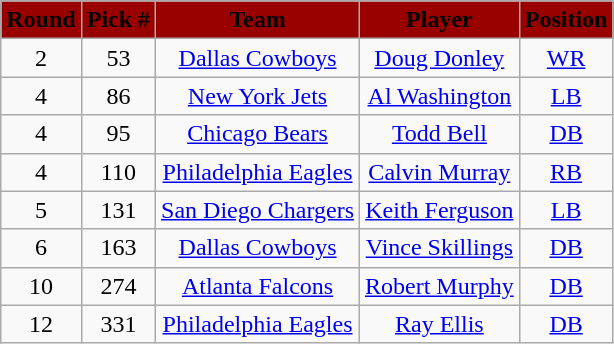<table class="wikitable" style="text-align:center">
<tr style="background:#900;">
<td><strong><span>Round</span></strong></td>
<td><strong><span>Pick #</span></strong></td>
<td><strong><span>Team</span></strong></td>
<td><strong><span>Player</span></strong></td>
<td><strong><span>Position</span></strong></td>
</tr>
<tr>
<td>2</td>
<td align=center>53</td>
<td><a href='#'>Dallas Cowboys</a></td>
<td><a href='#'>Doug Donley</a></td>
<td><a href='#'>WR</a></td>
</tr>
<tr>
<td>4</td>
<td align=center>86</td>
<td><a href='#'>New York Jets</a></td>
<td><a href='#'>Al Washington</a></td>
<td><a href='#'>LB</a></td>
</tr>
<tr>
<td>4</td>
<td align=center>95</td>
<td><a href='#'>Chicago Bears</a></td>
<td><a href='#'>Todd Bell</a></td>
<td><a href='#'>DB</a></td>
</tr>
<tr>
<td>4</td>
<td align=center>110</td>
<td><a href='#'>Philadelphia Eagles</a></td>
<td><a href='#'>Calvin Murray</a></td>
<td><a href='#'>RB</a></td>
</tr>
<tr>
<td>5</td>
<td align=center>131</td>
<td><a href='#'>San Diego Chargers</a></td>
<td><a href='#'>Keith Ferguson</a></td>
<td><a href='#'>LB</a></td>
</tr>
<tr>
<td>6</td>
<td align=center>163</td>
<td><a href='#'>Dallas Cowboys</a></td>
<td><a href='#'>Vince Skillings</a></td>
<td><a href='#'>DB</a></td>
</tr>
<tr>
<td>10</td>
<td align=center>274</td>
<td><a href='#'>Atlanta Falcons</a></td>
<td><a href='#'>Robert Murphy</a></td>
<td><a href='#'>DB</a></td>
</tr>
<tr>
<td>12</td>
<td align=center>331</td>
<td><a href='#'>Philadelphia Eagles</a></td>
<td><a href='#'>Ray Ellis</a></td>
<td><a href='#'>DB</a></td>
</tr>
</table>
